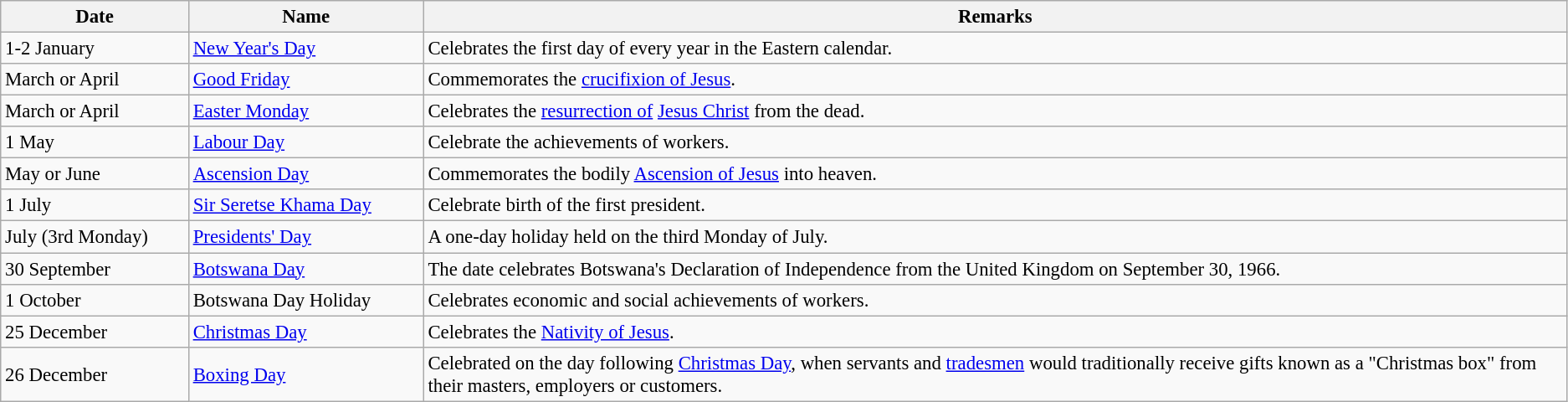<table style="background: #f9f9f9; border: 1px #AAA solid; border-collapse: collapse; font-size: 95%; float: center;" class="wikitable">
<tr>
<th style="width:12%;">Date</th>
<th style="width:15%;">Name</th>
<th>Remarks</th>
</tr>
<tr valign="top">
<td>1-2 January</td>
<td><a href='#'>New Year's Day</a></td>
<td>Celebrates the first day of every year in the Eastern calendar.</td>
</tr>
<tr valign="top">
<td>March or April</td>
<td><a href='#'>Good Friday</a></td>
<td>Commemorates the <a href='#'>crucifixion of Jesus</a>.</td>
</tr>
<tr>
<td>March or April</td>
<td><a href='#'>Easter Monday</a></td>
<td>Celebrates the <a href='#'>resurrection of</a> <a href='#'>Jesus Christ</a> from the dead.</td>
</tr>
<tr>
<td>1 May</td>
<td><a href='#'>Labour Day</a></td>
<td>Celebrate the achievements of workers.</td>
</tr>
<tr>
<td>May or June</td>
<td><a href='#'>Ascension Day</a></td>
<td>Commemorates the bodily <a href='#'>Ascension of Jesus</a> into heaven.</td>
</tr>
<tr>
<td>1 July</td>
<td><a href='#'>Sir Seretse Khama Day</a></td>
<td>Celebrate birth of the first president.</td>
</tr>
<tr>
<td>July (3rd Monday)</td>
<td><a href='#'>Presidents' Day</a></td>
<td>A one-day holiday held on the third Monday of July.</td>
</tr>
<tr valign="top">
<td>30 September</td>
<td><a href='#'>Botswana Day</a></td>
<td>The date celebrates Botswana's Declaration of Independence from the United Kingdom on September 30, 1966.</td>
</tr>
<tr>
<td>1 October</td>
<td>Botswana Day Holiday</td>
<td>Celebrates economic and social achievements of workers.</td>
</tr>
<tr valign="top">
<td>25 December</td>
<td><a href='#'>Christmas Day</a></td>
<td>Celebrates the <a href='#'>Nativity of Jesus</a>.</td>
</tr>
<tr>
<td>26 December</td>
<td><a href='#'>Boxing Day</a></td>
<td>Celebrated on the day following <a href='#'>Christmas Day</a>, when servants and <a href='#'>tradesmen</a> would traditionally receive gifts known as a "Christmas box" from their masters, employers or customers.</td>
</tr>
</table>
